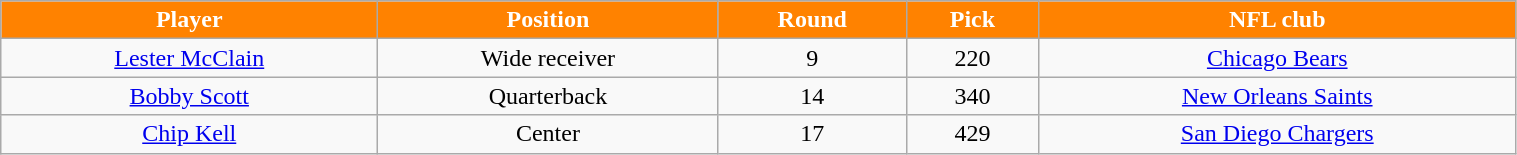<table class="wikitable" width="80%">
<tr align="center"  style="background:#FF8200;color:#FFFFFF;">
<td><strong>Player</strong></td>
<td><strong>Position</strong></td>
<td><strong>Round</strong></td>
<td><strong>Pick</strong></td>
<td><strong>NFL club</strong></td>
</tr>
<tr align="center" bgcolor="">
<td><a href='#'>Lester McClain</a></td>
<td>Wide receiver</td>
<td>9</td>
<td>220</td>
<td><a href='#'>Chicago Bears</a></td>
</tr>
<tr align="center" bgcolor="">
<td><a href='#'>Bobby Scott</a></td>
<td>Quarterback</td>
<td>14</td>
<td>340</td>
<td><a href='#'>New Orleans Saints</a></td>
</tr>
<tr align="center" bgcolor="">
<td><a href='#'>Chip Kell</a></td>
<td>Center</td>
<td>17</td>
<td>429</td>
<td><a href='#'>San Diego Chargers</a></td>
</tr>
</table>
